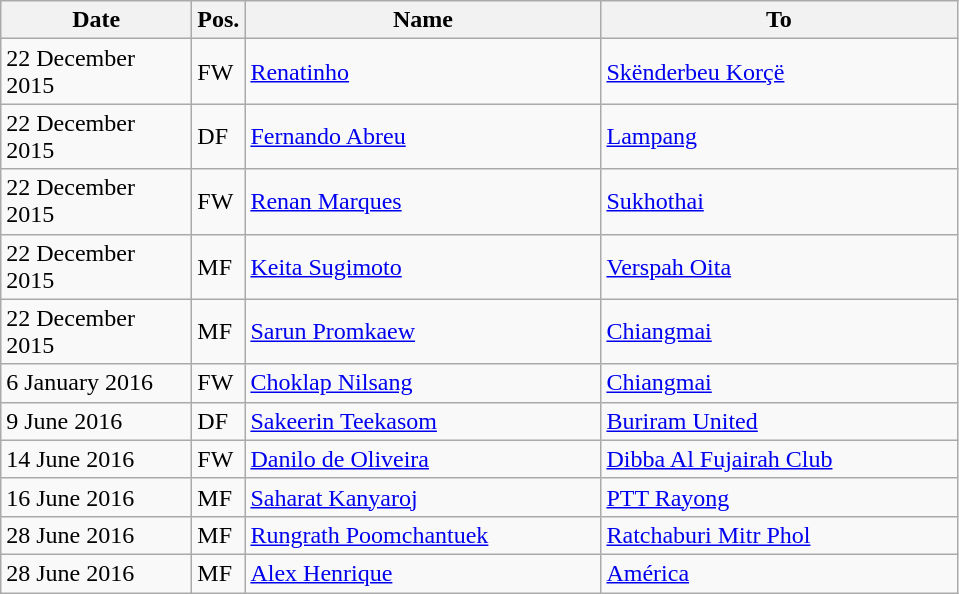<table class="wikitable">
<tr>
<th width="120">Date</th>
<th>Pos.</th>
<th width="230">Name</th>
<th width="230">To</th>
</tr>
<tr>
<td>22 December 2015</td>
<td>FW</td>
<td> <a href='#'>Renatinho</a></td>
<td> <a href='#'>Skënderbeu Korçë</a></td>
</tr>
<tr>
<td>22 December 2015</td>
<td>DF</td>
<td> <a href='#'>Fernando Abreu</a></td>
<td> <a href='#'>Lampang</a></td>
</tr>
<tr>
<td>22 December 2015</td>
<td>FW</td>
<td> <a href='#'>Renan Marques</a></td>
<td> <a href='#'>Sukhothai</a></td>
</tr>
<tr>
<td>22 December 2015</td>
<td>MF</td>
<td> <a href='#'>Keita Sugimoto</a></td>
<td> <a href='#'>Verspah Oita</a></td>
</tr>
<tr>
<td>22 December 2015</td>
<td>MF</td>
<td> <a href='#'>Sarun Promkaew</a></td>
<td> <a href='#'>Chiangmai</a></td>
</tr>
<tr>
<td>6 January 2016</td>
<td>FW</td>
<td> <a href='#'>Choklap Nilsang</a></td>
<td> <a href='#'>Chiangmai</a></td>
</tr>
<tr>
<td>9 June 2016</td>
<td>DF</td>
<td> <a href='#'>Sakeerin Teekasom</a></td>
<td> <a href='#'>Buriram United</a></td>
</tr>
<tr>
<td>14 June 2016</td>
<td>FW</td>
<td> <a href='#'>Danilo de Oliveira</a></td>
<td> <a href='#'>Dibba Al Fujairah Club</a></td>
</tr>
<tr>
<td>16 June 2016</td>
<td>MF</td>
<td> <a href='#'>Saharat Kanyaroj</a></td>
<td> <a href='#'>PTT Rayong</a></td>
</tr>
<tr>
<td>28 June 2016</td>
<td>MF</td>
<td> <a href='#'>Rungrath Poomchantuek</a></td>
<td> <a href='#'>Ratchaburi Mitr Phol</a></td>
</tr>
<tr>
<td>28 June 2016</td>
<td>MF</td>
<td> <a href='#'>Alex Henrique</a></td>
<td> <a href='#'>América</a></td>
</tr>
</table>
